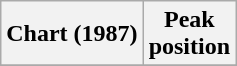<table class="wikitable plainrowheaders" style="text-align:center">
<tr>
<th scope="col">Chart (1987)</th>
<th scope="col">Peak<br>position</th>
</tr>
<tr>
</tr>
</table>
